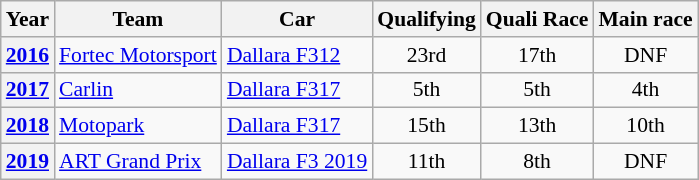<table class="wikitable" style="text-align:center; font-size:90%">
<tr>
<th>Year</th>
<th>Team</th>
<th>Car</th>
<th>Qualifying</th>
<th>Quali Race</th>
<th>Main race</th>
</tr>
<tr>
<th><a href='#'>2016</a></th>
<td align="left" nowrap> <a href='#'>Fortec Motorsport</a></td>
<td align="left" nowrap><a href='#'>Dallara F312</a></td>
<td>23rd</td>
<td>17th</td>
<td>DNF</td>
</tr>
<tr>
<th><a href='#'>2017</a></th>
<td align="left" nowrap> <a href='#'>Carlin</a></td>
<td align="left" nowrap><a href='#'>Dallara F317</a></td>
<td>5th</td>
<td>5th</td>
<td>4th</td>
</tr>
<tr>
<th><a href='#'>2018</a></th>
<td align="left" nowrap> <a href='#'>Motopark</a></td>
<td align="left" nowrap><a href='#'>Dallara F317</a></td>
<td>15th</td>
<td>13th</td>
<td>10th</td>
</tr>
<tr>
<th><a href='#'>2019</a></th>
<td align="left" nowrap> <a href='#'>ART Grand Prix</a></td>
<td align="left" nowrap><a href='#'>Dallara F3 2019</a></td>
<td>11th</td>
<td>8th</td>
<td>DNF</td>
</tr>
</table>
